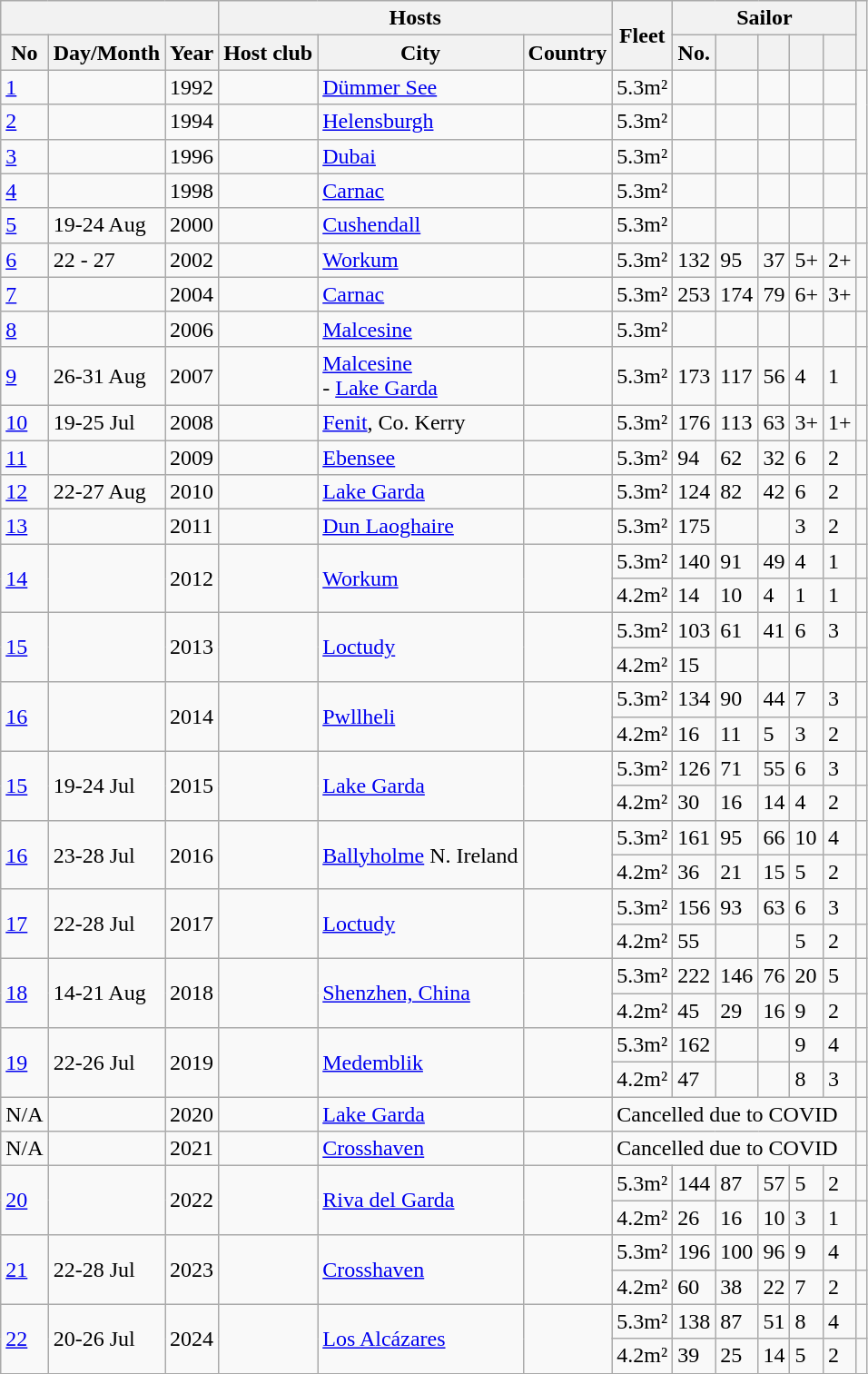<table class="wikitable">
<tr>
<th colspan=3></th>
<th colspan=3>Hosts</th>
<th rowspan=2>Fleet</th>
<th colspan=5>Sailor</th>
<th rowspan=2></th>
</tr>
<tr>
<th>No</th>
<th>Day/Month</th>
<th>Year</th>
<th>Host club</th>
<th>City</th>
<th>Country</th>
<th>No.</th>
<th></th>
<th></th>
<th></th>
<th></th>
</tr>
<tr>
<td><a href='#'>1</a></td>
<td></td>
<td>1992</td>
<td></td>
<td><a href='#'>Dümmer See</a></td>
<td></td>
<td>5.3m²</td>
<td></td>
<td></td>
<td></td>
<td></td>
<td></td>
</tr>
<tr>
<td><a href='#'>2</a></td>
<td></td>
<td>1994</td>
<td></td>
<td><a href='#'>Helensburgh</a></td>
<td></td>
<td>5.3m²</td>
<td></td>
<td></td>
<td></td>
<td></td>
<td></td>
</tr>
<tr>
<td><a href='#'>3</a></td>
<td></td>
<td>1996</td>
<td></td>
<td><a href='#'>Dubai</a></td>
<td></td>
<td>5.3m²</td>
<td></td>
<td></td>
<td></td>
<td></td>
<td></td>
</tr>
<tr>
<td><a href='#'>4</a></td>
<td></td>
<td>1998</td>
<td></td>
<td><a href='#'>Carnac</a></td>
<td></td>
<td>5.3m²</td>
<td></td>
<td></td>
<td></td>
<td></td>
<td></td>
<td></td>
</tr>
<tr>
<td><a href='#'>5</a></td>
<td>19-24 Aug</td>
<td>2000</td>
<td></td>
<td><a href='#'>Cushendall</a></td>
<td></td>
<td>5.3m²</td>
<td></td>
<td></td>
<td></td>
<td></td>
<td></td>
<td></td>
</tr>
<tr>
<td><a href='#'>6</a></td>
<td>22 - 27</td>
<td>2002</td>
<td></td>
<td><a href='#'>Workum</a></td>
<td></td>
<td>5.3m²</td>
<td>132</td>
<td>95</td>
<td>37</td>
<td>5+</td>
<td>2+</td>
<td></td>
</tr>
<tr>
<td><a href='#'>7</a></td>
<td></td>
<td>2004</td>
<td></td>
<td><a href='#'>Carnac</a></td>
<td></td>
<td>5.3m²</td>
<td>253</td>
<td>174</td>
<td>79</td>
<td>6+</td>
<td>3+</td>
<td></td>
</tr>
<tr>
<td><a href='#'>8</a></td>
<td></td>
<td>2006</td>
<td></td>
<td><a href='#'>Malcesine</a></td>
<td></td>
<td>5.3m²</td>
<td></td>
<td></td>
<td></td>
<td></td>
<td></td>
</tr>
<tr>
<td><a href='#'>9</a></td>
<td>26-31 Aug</td>
<td>2007</td>
<td></td>
<td><a href='#'>Malcesine</a> <br>- <a href='#'>Lake Garda</a></td>
<td></td>
<td>5.3m²</td>
<td>173</td>
<td>117</td>
<td>56</td>
<td>4</td>
<td>1</td>
<td></td>
</tr>
<tr>
<td><a href='#'>10</a></td>
<td>19-25 Jul</td>
<td>2008</td>
<td></td>
<td><a href='#'>Fenit</a>, Co. Kerry</td>
<td></td>
<td>5.3m²</td>
<td>176</td>
<td>113</td>
<td>63</td>
<td>3+</td>
<td>1+</td>
<td></td>
</tr>
<tr>
<td><a href='#'>11</a></td>
<td></td>
<td>2009</td>
<td></td>
<td><a href='#'>Ebensee</a></td>
<td></td>
<td>5.3m²</td>
<td>94</td>
<td>62</td>
<td>32</td>
<td>6</td>
<td>2</td>
<td></td>
</tr>
<tr>
<td><a href='#'>12</a></td>
<td>22-27 Aug</td>
<td>2010</td>
<td></td>
<td><a href='#'>Lake Garda</a></td>
<td></td>
<td>5.3m²</td>
<td>124</td>
<td>82</td>
<td>42</td>
<td>6</td>
<td>2</td>
<td></td>
</tr>
<tr>
<td><a href='#'>13</a></td>
<td></td>
<td>2011</td>
<td></td>
<td><a href='#'>Dun Laoghaire</a></td>
<td></td>
<td>5.3m²</td>
<td>175</td>
<td></td>
<td></td>
<td>3</td>
<td>2</td>
<td></td>
</tr>
<tr>
<td rowspan=2><a href='#'>14</a></td>
<td rowspan=2></td>
<td rowspan=2>2012</td>
<td rowspan=2></td>
<td rowspan=2><a href='#'>Workum</a></td>
<td rowspan=2></td>
<td>5.3m²</td>
<td>140</td>
<td>91</td>
<td>49</td>
<td>4</td>
<td>1</td>
<td></td>
</tr>
<tr>
<td>4.2m²</td>
<td>14</td>
<td>10</td>
<td>4</td>
<td>1</td>
<td>1</td>
<td></td>
</tr>
<tr>
<td rowspan=2><a href='#'>15</a></td>
<td rowspan=2></td>
<td rowspan=2>2013</td>
<td rowspan=2></td>
<td rowspan=2><a href='#'>Loctudy</a></td>
<td rowspan=2></td>
<td>5.3m²</td>
<td>103</td>
<td>61</td>
<td>41</td>
<td>6</td>
<td>3</td>
<td></td>
</tr>
<tr>
<td>4.2m²</td>
<td>15</td>
<td></td>
<td></td>
<td></td>
<td></td>
<td></td>
</tr>
<tr>
<td rowspan=2><a href='#'>16</a></td>
<td rowspan=2></td>
<td rowspan=2>2014</td>
<td rowspan=2></td>
<td rowspan=2><a href='#'>Pwllheli</a></td>
<td rowspan=2></td>
<td>5.3m²</td>
<td>134</td>
<td>90</td>
<td>44</td>
<td>7</td>
<td>3</td>
<td></td>
</tr>
<tr>
<td>4.2m²</td>
<td>16</td>
<td>11</td>
<td>5</td>
<td>3</td>
<td>2</td>
<td></td>
</tr>
<tr>
<td rowspan=2><a href='#'>15</a></td>
<td rowspan=2>19-24 Jul</td>
<td rowspan=2>2015</td>
<td rowspan=2></td>
<td rowspan=2><a href='#'>Lake Garda</a></td>
<td rowspan=2></td>
<td>5.3m²</td>
<td>126</td>
<td>71</td>
<td>55</td>
<td>6</td>
<td>3</td>
<td></td>
</tr>
<tr>
<td>4.2m²</td>
<td>30</td>
<td>16</td>
<td>14</td>
<td>4</td>
<td>2</td>
<td></td>
</tr>
<tr>
<td rowspan=2><a href='#'>16</a></td>
<td rowspan=2>23-28 Jul</td>
<td rowspan=2>2016</td>
<td rowspan=2></td>
<td rowspan=2><a href='#'>Ballyholme</a> N. Ireland</td>
<td rowspan=2></td>
<td>5.3m²</td>
<td>161</td>
<td>95</td>
<td>66</td>
<td>10</td>
<td>4</td>
<td></td>
</tr>
<tr>
<td>4.2m²</td>
<td>36</td>
<td>21</td>
<td>15</td>
<td>5</td>
<td>2</td>
<td></td>
</tr>
<tr>
<td rowspan=2><a href='#'>17</a></td>
<td rowspan=2>22-28 Jul</td>
<td rowspan=2>2017</td>
<td rowspan=2></td>
<td rowspan=2><a href='#'>Loctudy</a></td>
<td rowspan=2></td>
<td>5.3m²</td>
<td>156</td>
<td>93</td>
<td>63</td>
<td>6</td>
<td>3</td>
<td></td>
</tr>
<tr>
<td>4.2m²</td>
<td>55</td>
<td></td>
<td></td>
<td>5</td>
<td>2</td>
<td></td>
</tr>
<tr>
<td rowspan=2><a href='#'>18</a></td>
<td rowspan=2>14-21 Aug</td>
<td rowspan=2>2018</td>
<td rowspan=2></td>
<td rowspan=2><a href='#'>Shenzhen, China</a></td>
<td rowspan=2></td>
<td>5.3m²</td>
<td>222</td>
<td>146</td>
<td>76</td>
<td>20</td>
<td>5</td>
<td></td>
</tr>
<tr>
<td>4.2m²</td>
<td>45</td>
<td>29</td>
<td>16</td>
<td>9</td>
<td>2</td>
<td></td>
</tr>
<tr>
<td rowspan=2><a href='#'>19</a></td>
<td rowspan=2>22-26 Jul</td>
<td rowspan=2>2019</td>
<td rowspan=2></td>
<td rowspan=2><a href='#'>Medemblik</a></td>
<td rowspan=2></td>
<td>5.3m²</td>
<td>162</td>
<td></td>
<td></td>
<td>9</td>
<td>4</td>
<td></td>
</tr>
<tr>
<td>4.2m²</td>
<td>47</td>
<td></td>
<td></td>
<td>8</td>
<td>3</td>
<td></td>
</tr>
<tr>
<td>N/A</td>
<td></td>
<td>2020</td>
<td></td>
<td><a href='#'>Lake Garda</a></td>
<td></td>
<td colspan=6>Cancelled due to COVID</td>
<td></td>
</tr>
<tr>
<td>N/A</td>
<td></td>
<td>2021</td>
<td></td>
<td><a href='#'>Crosshaven</a></td>
<td></td>
<td colspan=6>Cancelled due to COVID</td>
<td></td>
</tr>
<tr>
<td rowspan=2><a href='#'>20</a></td>
<td rowspan=2></td>
<td rowspan=2>2022</td>
<td rowspan=2></td>
<td rowspan=2><a href='#'>Riva del Garda</a></td>
<td rowspan=2></td>
<td>5.3m²</td>
<td>144</td>
<td>87</td>
<td>57</td>
<td>5</td>
<td>2</td>
<td></td>
</tr>
<tr>
<td>4.2m²</td>
<td>26</td>
<td>16</td>
<td>10</td>
<td>3</td>
<td>1</td>
<td></td>
</tr>
<tr>
<td rowspan=2><a href='#'>21</a></td>
<td rowspan=2>22-28 Jul</td>
<td rowspan=2>2023</td>
<td rowspan=2></td>
<td rowspan=2><a href='#'>Crosshaven</a></td>
<td rowspan=2></td>
<td>5.3m²</td>
<td>196</td>
<td>100</td>
<td>96</td>
<td>9</td>
<td>4</td>
<td></td>
</tr>
<tr>
<td>4.2m²</td>
<td>60</td>
<td>38</td>
<td>22</td>
<td>7</td>
<td>2</td>
<td></td>
</tr>
<tr>
<td rowspan=2><a href='#'>22</a></td>
<td rowspan=2>20-26 Jul</td>
<td rowspan=2>2024</td>
<td rowspan=2></td>
<td rowspan=2><a href='#'>Los Alcázares</a></td>
<td rowspan=2></td>
<td>5.3m²</td>
<td>138</td>
<td>87</td>
<td>51</td>
<td>8</td>
<td>4</td>
<td></td>
</tr>
<tr>
<td>4.2m²</td>
<td>39</td>
<td>25</td>
<td>14</td>
<td>5</td>
<td>2</td>
<td></td>
</tr>
<tr>
</tr>
</table>
